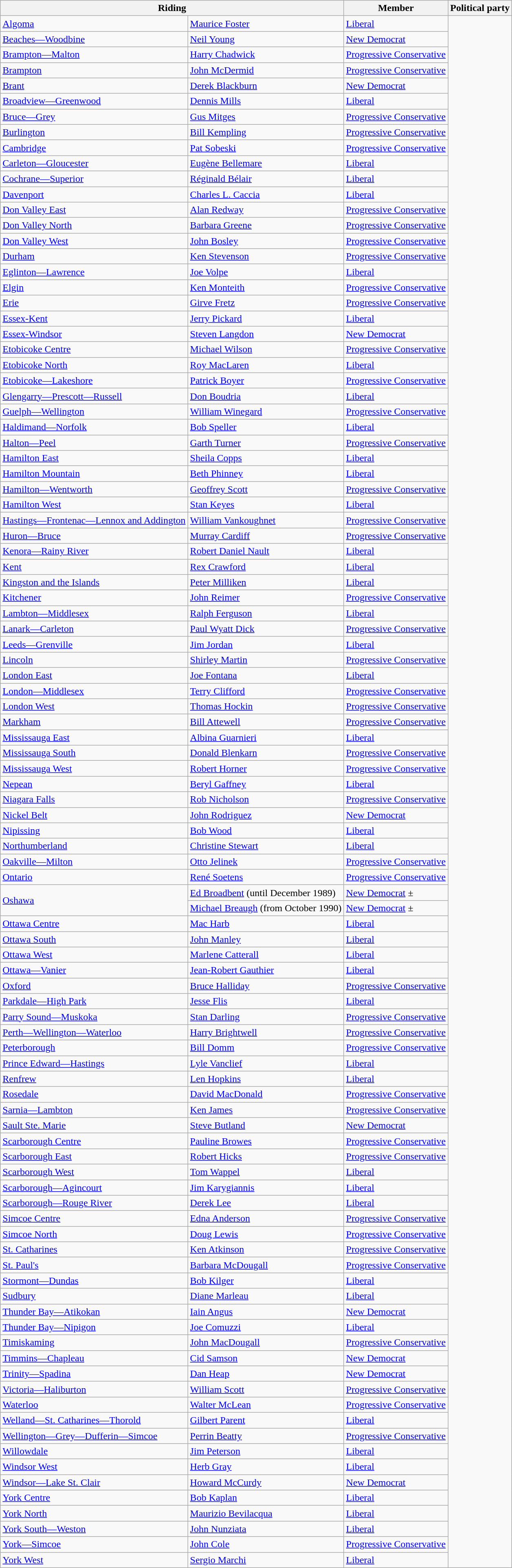<table class=wikitable>
<tr>
<th colspan="2">Riding</th>
<th>Member</th>
<th>Political party</th>
</tr>
<tr>
<td><a href='#'>Algoma</a></td>
<td><a href='#'>Maurice Foster</a></td>
<td><a href='#'>Liberal</a></td>
</tr>
<tr>
<td><a href='#'>Beaches—Woodbine</a></td>
<td><a href='#'>Neil Young</a></td>
<td><a href='#'>New Democrat</a></td>
</tr>
<tr>
<td><a href='#'>Brampton—Malton</a></td>
<td><a href='#'>Harry Chadwick</a></td>
<td><a href='#'>Progressive Conservative</a></td>
</tr>
<tr>
<td><a href='#'>Brampton</a></td>
<td><a href='#'>John McDermid</a></td>
<td><a href='#'>Progressive Conservative</a></td>
</tr>
<tr>
<td><a href='#'>Brant</a></td>
<td><a href='#'>Derek Blackburn</a></td>
<td><a href='#'>New Democrat</a></td>
</tr>
<tr>
<td><a href='#'>Broadview—Greenwood</a></td>
<td><a href='#'>Dennis Mills</a></td>
<td><a href='#'>Liberal</a></td>
</tr>
<tr>
<td><a href='#'>Bruce—Grey</a></td>
<td><a href='#'>Gus Mitges</a></td>
<td><a href='#'>Progressive Conservative</a></td>
</tr>
<tr>
<td><a href='#'>Burlington</a></td>
<td><a href='#'>Bill Kempling</a></td>
<td><a href='#'>Progressive Conservative</a></td>
</tr>
<tr>
<td><a href='#'>Cambridge</a></td>
<td><a href='#'>Pat Sobeski</a></td>
<td><a href='#'>Progressive Conservative</a></td>
</tr>
<tr>
<td><a href='#'>Carleton—Gloucester</a></td>
<td><a href='#'>Eugène Bellemare</a></td>
<td><a href='#'>Liberal</a></td>
</tr>
<tr>
<td><a href='#'>Cochrane—Superior</a></td>
<td><a href='#'>Réginald Bélair</a></td>
<td><a href='#'>Liberal</a></td>
</tr>
<tr>
<td><a href='#'>Davenport</a></td>
<td><a href='#'>Charles L. Caccia</a></td>
<td><a href='#'>Liberal</a></td>
</tr>
<tr>
<td><a href='#'>Don Valley East</a></td>
<td><a href='#'>Alan Redway</a></td>
<td><a href='#'>Progressive Conservative</a></td>
</tr>
<tr>
<td><a href='#'>Don Valley North</a></td>
<td><a href='#'>Barbara Greene</a></td>
<td><a href='#'>Progressive Conservative</a></td>
</tr>
<tr>
<td><a href='#'>Don Valley West</a></td>
<td><a href='#'>John Bosley</a></td>
<td><a href='#'>Progressive Conservative</a></td>
</tr>
<tr>
<td><a href='#'>Durham</a></td>
<td><a href='#'>Ken Stevenson</a></td>
<td><a href='#'>Progressive Conservative</a></td>
</tr>
<tr>
<td><a href='#'>Eglinton—Lawrence</a></td>
<td><a href='#'>Joe Volpe</a></td>
<td><a href='#'>Liberal</a></td>
</tr>
<tr>
<td><a href='#'>Elgin</a></td>
<td><a href='#'>Ken Monteith</a></td>
<td><a href='#'>Progressive Conservative</a></td>
</tr>
<tr>
<td><a href='#'>Erie</a></td>
<td><a href='#'>Girve Fretz</a></td>
<td><a href='#'>Progressive Conservative</a></td>
</tr>
<tr>
<td><a href='#'>Essex-Kent</a></td>
<td><a href='#'>Jerry Pickard</a></td>
<td><a href='#'>Liberal</a></td>
</tr>
<tr>
<td><a href='#'>Essex-Windsor</a></td>
<td><a href='#'>Steven Langdon</a></td>
<td><a href='#'>New Democrat</a></td>
</tr>
<tr>
<td><a href='#'>Etobicoke Centre</a></td>
<td><a href='#'>Michael Wilson</a></td>
<td><a href='#'>Progressive Conservative</a></td>
</tr>
<tr>
<td><a href='#'>Etobicoke North</a></td>
<td><a href='#'>Roy MacLaren</a></td>
<td><a href='#'>Liberal</a></td>
</tr>
<tr>
<td><a href='#'>Etobicoke—Lakeshore</a></td>
<td><a href='#'>Patrick Boyer</a></td>
<td><a href='#'>Progressive Conservative</a></td>
</tr>
<tr>
<td><a href='#'>Glengarry—Prescott—Russell</a></td>
<td><a href='#'>Don Boudria</a></td>
<td><a href='#'>Liberal</a></td>
</tr>
<tr>
<td><a href='#'>Guelph—Wellington</a></td>
<td><a href='#'>William Winegard</a></td>
<td><a href='#'>Progressive Conservative</a></td>
</tr>
<tr>
<td><a href='#'>Haldimand—Norfolk</a></td>
<td><a href='#'>Bob Speller</a></td>
<td><a href='#'>Liberal</a></td>
</tr>
<tr>
<td><a href='#'>Halton—Peel</a></td>
<td><a href='#'>Garth Turner</a></td>
<td><a href='#'>Progressive Conservative</a></td>
</tr>
<tr>
<td><a href='#'>Hamilton East</a></td>
<td><a href='#'>Sheila Copps</a></td>
<td><a href='#'>Liberal</a></td>
</tr>
<tr>
<td><a href='#'>Hamilton Mountain</a></td>
<td><a href='#'>Beth Phinney</a></td>
<td><a href='#'>Liberal</a></td>
</tr>
<tr>
<td><a href='#'>Hamilton—Wentworth</a></td>
<td><a href='#'>Geoffrey Scott</a></td>
<td><a href='#'>Progressive Conservative</a></td>
</tr>
<tr>
<td><a href='#'>Hamilton West</a></td>
<td><a href='#'>Stan Keyes</a></td>
<td><a href='#'>Liberal</a></td>
</tr>
<tr>
<td><a href='#'>Hastings—Frontenac—Lennox and Addington</a></td>
<td><a href='#'>William Vankoughnet</a></td>
<td><a href='#'>Progressive Conservative</a></td>
</tr>
<tr>
<td><a href='#'>Huron—Bruce</a></td>
<td><a href='#'>Murray Cardiff</a></td>
<td><a href='#'>Progressive Conservative</a></td>
</tr>
<tr>
<td><a href='#'>Kenora—Rainy River</a></td>
<td><a href='#'>Robert Daniel Nault</a></td>
<td><a href='#'>Liberal</a></td>
</tr>
<tr>
<td><a href='#'>Kent</a></td>
<td><a href='#'>Rex Crawford</a></td>
<td><a href='#'>Liberal</a></td>
</tr>
<tr>
<td><a href='#'>Kingston and the Islands</a></td>
<td><a href='#'>Peter Milliken</a></td>
<td><a href='#'>Liberal</a></td>
</tr>
<tr>
<td><a href='#'>Kitchener</a></td>
<td><a href='#'>John Reimer</a></td>
<td><a href='#'>Progressive Conservative</a></td>
</tr>
<tr>
<td><a href='#'>Lambton—Middlesex</a></td>
<td><a href='#'>Ralph Ferguson</a></td>
<td><a href='#'>Liberal</a></td>
</tr>
<tr>
<td><a href='#'>Lanark—Carleton</a></td>
<td><a href='#'>Paul Wyatt Dick</a></td>
<td><a href='#'>Progressive Conservative</a></td>
</tr>
<tr>
<td><a href='#'>Leeds—Grenville</a></td>
<td><a href='#'>Jim Jordan</a></td>
<td><a href='#'>Liberal</a></td>
</tr>
<tr>
<td><a href='#'>Lincoln</a></td>
<td><a href='#'>Shirley Martin</a></td>
<td><a href='#'>Progressive Conservative</a></td>
</tr>
<tr>
<td><a href='#'>London East</a></td>
<td><a href='#'>Joe Fontana</a></td>
<td><a href='#'>Liberal</a></td>
</tr>
<tr>
<td><a href='#'>London—Middlesex</a></td>
<td><a href='#'>Terry Clifford</a></td>
<td><a href='#'>Progressive Conservative</a></td>
</tr>
<tr>
<td><a href='#'>London West</a></td>
<td><a href='#'>Thomas Hockin</a></td>
<td><a href='#'>Progressive Conservative</a></td>
</tr>
<tr>
<td><a href='#'>Markham</a></td>
<td><a href='#'>Bill Attewell</a></td>
<td><a href='#'>Progressive Conservative</a></td>
</tr>
<tr>
<td><a href='#'>Mississauga East</a></td>
<td><a href='#'>Albina Guarnieri</a></td>
<td><a href='#'>Liberal</a></td>
</tr>
<tr>
<td><a href='#'>Mississauga South</a></td>
<td><a href='#'>Donald Blenkarn</a></td>
<td><a href='#'>Progressive Conservative</a></td>
</tr>
<tr>
<td><a href='#'>Mississauga West</a></td>
<td><a href='#'>Robert Horner</a></td>
<td><a href='#'>Progressive Conservative</a></td>
</tr>
<tr>
<td><a href='#'>Nepean</a></td>
<td><a href='#'>Beryl Gaffney</a></td>
<td><a href='#'>Liberal</a></td>
</tr>
<tr>
<td><a href='#'>Niagara Falls</a></td>
<td><a href='#'>Rob Nicholson</a></td>
<td><a href='#'>Progressive Conservative</a></td>
</tr>
<tr>
<td><a href='#'>Nickel Belt</a></td>
<td><a href='#'>John Rodriguez</a></td>
<td><a href='#'>New Democrat</a></td>
</tr>
<tr>
<td><a href='#'>Nipissing</a></td>
<td><a href='#'>Bob Wood</a></td>
<td><a href='#'>Liberal</a></td>
</tr>
<tr>
<td><a href='#'>Northumberland</a></td>
<td><a href='#'>Christine Stewart</a></td>
<td><a href='#'>Liberal</a></td>
</tr>
<tr>
<td><a href='#'>Oakville—Milton</a></td>
<td><a href='#'>Otto Jelinek</a></td>
<td><a href='#'>Progressive Conservative</a></td>
</tr>
<tr>
<td><a href='#'>Ontario</a></td>
<td><a href='#'>René Soetens</a></td>
<td><a href='#'>Progressive Conservative</a></td>
</tr>
<tr>
<td rowspan="2"><a href='#'>Oshawa</a></td>
<td><a href='#'>Ed Broadbent</a> (until December 1989)</td>
<td><a href='#'>New Democrat</a> ±</td>
</tr>
<tr>
<td><a href='#'>Michael Breaugh</a> (from October 1990)</td>
<td><a href='#'>New Democrat</a> ±</td>
</tr>
<tr>
<td><a href='#'>Ottawa Centre</a></td>
<td><a href='#'>Mac Harb</a></td>
<td><a href='#'>Liberal</a></td>
</tr>
<tr>
<td><a href='#'>Ottawa South</a></td>
<td><a href='#'>John Manley</a></td>
<td><a href='#'>Liberal</a></td>
</tr>
<tr>
<td><a href='#'>Ottawa West</a></td>
<td><a href='#'>Marlene Catterall</a></td>
<td><a href='#'>Liberal</a></td>
</tr>
<tr>
<td><a href='#'>Ottawa—Vanier</a></td>
<td><a href='#'>Jean-Robert Gauthier</a></td>
<td><a href='#'>Liberal</a></td>
</tr>
<tr>
<td><a href='#'>Oxford</a></td>
<td><a href='#'>Bruce Halliday</a></td>
<td><a href='#'>Progressive Conservative</a></td>
</tr>
<tr>
<td><a href='#'>Parkdale—High Park</a></td>
<td><a href='#'>Jesse Flis</a></td>
<td><a href='#'>Liberal</a></td>
</tr>
<tr>
<td><a href='#'>Parry Sound—Muskoka</a></td>
<td><a href='#'>Stan Darling</a></td>
<td><a href='#'>Progressive Conservative</a></td>
</tr>
<tr>
<td><a href='#'>Perth—Wellington—Waterloo</a></td>
<td><a href='#'>Harry Brightwell</a></td>
<td><a href='#'>Progressive Conservative</a></td>
</tr>
<tr>
<td><a href='#'>Peterborough</a></td>
<td><a href='#'>Bill Domm</a></td>
<td><a href='#'>Progressive Conservative</a></td>
</tr>
<tr>
<td><a href='#'>Prince Edward—Hastings</a></td>
<td><a href='#'>Lyle Vanclief</a></td>
<td><a href='#'>Liberal</a></td>
</tr>
<tr>
<td><a href='#'>Renfrew</a></td>
<td><a href='#'>Len Hopkins</a></td>
<td><a href='#'>Liberal</a></td>
</tr>
<tr>
<td><a href='#'>Rosedale</a></td>
<td><a href='#'>David MacDonald</a></td>
<td><a href='#'>Progressive Conservative</a></td>
</tr>
<tr>
<td><a href='#'>Sarnia—Lambton</a></td>
<td><a href='#'>Ken James</a></td>
<td><a href='#'>Progressive Conservative</a></td>
</tr>
<tr>
<td><a href='#'>Sault Ste. Marie</a></td>
<td><a href='#'>Steve Butland</a></td>
<td><a href='#'>New Democrat</a></td>
</tr>
<tr>
<td><a href='#'>Scarborough Centre</a></td>
<td><a href='#'>Pauline Browes</a></td>
<td><a href='#'>Progressive Conservative</a></td>
</tr>
<tr>
<td><a href='#'>Scarborough East</a></td>
<td><a href='#'>Robert Hicks</a></td>
<td><a href='#'>Progressive Conservative</a></td>
</tr>
<tr>
<td><a href='#'>Scarborough West</a></td>
<td><a href='#'>Tom Wappel</a></td>
<td><a href='#'>Liberal</a></td>
</tr>
<tr>
<td><a href='#'>Scarborough—Agincourt</a></td>
<td><a href='#'>Jim Karygiannis</a></td>
<td><a href='#'>Liberal</a></td>
</tr>
<tr>
<td><a href='#'>Scarborough—Rouge River</a></td>
<td><a href='#'>Derek Lee</a></td>
<td><a href='#'>Liberal</a></td>
</tr>
<tr>
<td><a href='#'>Simcoe Centre</a></td>
<td><a href='#'>Edna Anderson</a></td>
<td><a href='#'>Progressive Conservative</a></td>
</tr>
<tr>
<td><a href='#'>Simcoe North</a></td>
<td><a href='#'>Doug Lewis</a></td>
<td><a href='#'>Progressive Conservative</a></td>
</tr>
<tr>
<td><a href='#'>St. Catharines</a></td>
<td><a href='#'>Ken Atkinson</a></td>
<td><a href='#'>Progressive Conservative</a></td>
</tr>
<tr>
<td><a href='#'>St. Paul's</a></td>
<td><a href='#'>Barbara McDougall</a></td>
<td><a href='#'>Progressive Conservative</a></td>
</tr>
<tr>
<td><a href='#'>Stormont—Dundas</a></td>
<td><a href='#'>Bob Kilger</a></td>
<td><a href='#'>Liberal</a></td>
</tr>
<tr>
<td><a href='#'>Sudbury</a></td>
<td><a href='#'>Diane Marleau</a></td>
<td><a href='#'>Liberal</a></td>
</tr>
<tr>
<td><a href='#'>Thunder Bay—Atikokan</a></td>
<td><a href='#'>Iain Angus</a></td>
<td><a href='#'>New Democrat</a></td>
</tr>
<tr>
<td><a href='#'>Thunder Bay—Nipigon</a></td>
<td><a href='#'>Joe Comuzzi</a></td>
<td><a href='#'>Liberal</a></td>
</tr>
<tr>
<td><a href='#'>Timiskaming</a></td>
<td><a href='#'>John MacDougall</a></td>
<td><a href='#'>Progressive Conservative</a></td>
</tr>
<tr>
<td><a href='#'>Timmins—Chapleau</a></td>
<td><a href='#'>Cid Samson</a></td>
<td><a href='#'>New Democrat</a></td>
</tr>
<tr>
<td><a href='#'>Trinity—Spadina</a></td>
<td><a href='#'>Dan Heap</a></td>
<td><a href='#'>New Democrat</a></td>
</tr>
<tr>
<td><a href='#'>Victoria—Haliburton</a></td>
<td><a href='#'>William Scott</a></td>
<td><a href='#'>Progressive Conservative</a></td>
</tr>
<tr>
<td><a href='#'>Waterloo</a></td>
<td><a href='#'>Walter McLean</a></td>
<td><a href='#'>Progressive Conservative</a></td>
</tr>
<tr>
<td><a href='#'>Welland—St. Catharines—Thorold</a></td>
<td><a href='#'>Gilbert Parent</a></td>
<td><a href='#'>Liberal</a></td>
</tr>
<tr>
<td><a href='#'>Wellington—Grey—Dufferin—Simcoe</a></td>
<td><a href='#'>Perrin Beatty</a></td>
<td><a href='#'>Progressive Conservative</a></td>
</tr>
<tr>
<td><a href='#'>Willowdale</a></td>
<td><a href='#'>Jim Peterson</a></td>
<td><a href='#'>Liberal</a></td>
</tr>
<tr>
<td><a href='#'>Windsor West</a></td>
<td><a href='#'>Herb Gray</a></td>
<td><a href='#'>Liberal</a></td>
</tr>
<tr>
<td><a href='#'>Windsor—Lake St. Clair</a></td>
<td><a href='#'>Howard McCurdy</a></td>
<td><a href='#'>New Democrat</a></td>
</tr>
<tr>
<td><a href='#'>York Centre</a></td>
<td><a href='#'>Bob Kaplan</a></td>
<td><a href='#'>Liberal</a></td>
</tr>
<tr>
<td><a href='#'>York North</a></td>
<td><a href='#'>Maurizio Bevilacqua</a></td>
<td><a href='#'>Liberal</a></td>
</tr>
<tr>
<td><a href='#'>York South—Weston</a></td>
<td><a href='#'>John Nunziata</a></td>
<td><a href='#'>Liberal</a></td>
</tr>
<tr>
<td><a href='#'>York—Simcoe</a></td>
<td><a href='#'>John Cole</a></td>
<td><a href='#'>Progressive Conservative</a></td>
</tr>
<tr>
<td><a href='#'>York West</a></td>
<td><a href='#'>Sergio Marchi</a></td>
<td><a href='#'>Liberal</a></td>
</tr>
</table>
